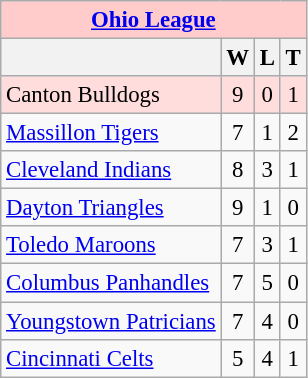<table class="wikitable" style="font-size: 95%;">
<tr>
<th colspan="4" style="background-color: #FFCBCB;" align="center" valign="middle"><a href='#'>Ohio League</a></th>
</tr>
<tr>
<th></th>
<th>W</th>
<th>L</th>
<th>T</th>
</tr>
<tr style="background: #ffdddd;">
<td>Canton Bulldogs</td>
<td align="center">9</td>
<td align="center">0</td>
<td align="center">1</td>
</tr>
<tr>
<td><a href='#'>Massillon Tigers</a></td>
<td align="center">7</td>
<td align="center">1</td>
<td align="center">2</td>
</tr>
<tr>
<td><a href='#'>Cleveland Indians</a></td>
<td align="center">8</td>
<td align="center">3</td>
<td align="center">1</td>
</tr>
<tr>
<td><a href='#'>Dayton Triangles</a></td>
<td align="center">9</td>
<td align="center">1</td>
<td align="center">0</td>
</tr>
<tr>
<td><a href='#'>Toledo Maroons</a></td>
<td align="center">7</td>
<td align="center">3</td>
<td align="center">1</td>
</tr>
<tr>
<td><a href='#'>Columbus Panhandles</a></td>
<td align="center">7</td>
<td align="center">5</td>
<td align="center">0</td>
</tr>
<tr>
<td><a href='#'>Youngstown Patricians</a></td>
<td align="center">7</td>
<td align="center">4</td>
<td align="center">0</td>
</tr>
<tr>
<td><a href='#'>Cincinnati Celts</a></td>
<td align="center">5</td>
<td align="center">4</td>
<td align="center">1</td>
</tr>
</table>
